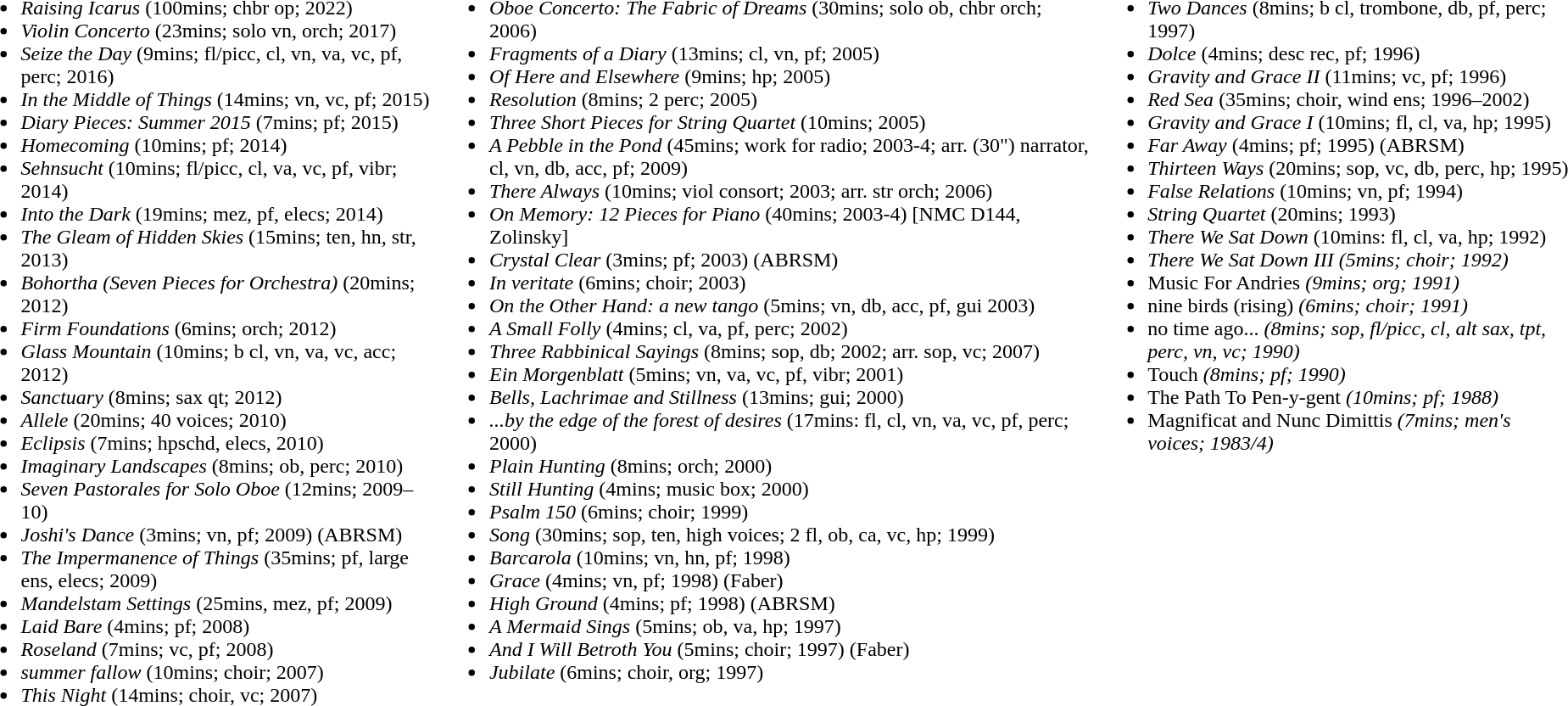<table>
<tr>
<td valign="top"><br><ul><li><em>Raising Icarus</em> (100mins; chbr op; 2022)</li><li><em>Violin Concerto</em> (23mins; solo vn, orch; 2017)</li><li><em>Seize the Day</em> (9mins; fl/picc, cl, vn, va, vc, pf, perc; 2016)</li><li><em>In the Middle of Things</em> (14mins; vn, vc, pf; 2015)</li><li><em>Diary Pieces: Summer 2015</em> (7mins; pf; 2015)</li><li><em>Homecoming</em> (10mins; pf; 2014)</li><li><em>Sehnsucht</em> (10mins; fl/picc, cl, va, vc, pf, vibr; 2014)</li><li><em>Into the Dark</em> (19mins; mez, pf, elecs; 2014)</li><li><em>The Gleam of Hidden Skies</em> (15mins; ten, hn, str, 2013)</li><li><em>Bohortha (Seven Pieces for Orchestra)</em> (20mins; 2012)</li><li><em>Firm Foundations</em> (6mins; orch; 2012)</li><li><em>Glass Mountain</em> (10mins; b cl, vn, va, vc, acc; 2012)</li><li><em>Sanctuary</em> (8mins; sax qt; 2012)</li><li><em>Allele</em> (20mins; 40 voices; 2010)</li><li><em>Eclipsis</em> (7mins; hpschd, elecs, 2010)</li><li><em>Imaginary Landscapes</em> (8mins; ob, perc; 2010)</li><li><em>Seven Pastorales for Solo Oboe</em> (12mins; 2009–10)</li><li><em>Joshi's Dance</em> (3mins; vn, pf; 2009) (ABRSM)</li><li><em>The Impermanence of Things</em> (35mins; pf, large ens, elecs; 2009)</li><li><em>Mandelstam Settings</em> (25mins, mez, pf; 2009)</li><li><em>Laid Bare</em> (4mins; pf; 2008)</li><li><em>Roseland</em> (7mins; vc, pf; 2008)</li><li><em>summer fallow</em> (10mins; choir; 2007)</li><li><em>This Night</em> (14mins; choir, vc; 2007)</li></ul></td>
<td valign="top"><br><ul><li><em>Oboe Concerto: The Fabric of Dreams</em> (30mins; solo ob, chbr orch; 2006)</li><li><em>Fragments of a Diary</em> (13mins; cl, vn, pf; 2005)</li><li><em>Of Here and Elsewhere</em> (9mins; hp; 2005)</li><li><em>Resolution</em> (8mins; 2 perc; 2005)</li><li><em>Three Short Pieces for String Quartet</em> (10mins; 2005)</li><li><em>A Pebble in the Pond</em> (45mins; work for radio; 2003-4; arr. (30") narrator, cl, vn, db, acc, pf; 2009)</li><li><em>There Always</em> (10mins; viol consort; 2003; arr. str orch; 2006)</li><li><em>On Memory: 12 Pieces for Piano</em> (40mins; 2003-4) [NMC D144, Zolinsky]</li><li><em>Crystal Clear</em> (3mins; pf; 2003) (ABRSM)</li><li><em>In veritate</em> (6mins; choir; 2003)</li><li><em>On the Other Hand: a new tango</em> (5mins; vn, db, acc, pf, gui 2003)</li><li><em>A Small Folly</em> (4mins; cl, va, pf, perc; 2002)</li><li><em>Three Rabbinical Sayings</em> (8mins; sop, db; 2002; arr. sop, vc; 2007)</li><li><em>Ein Morgenblatt</em> (5mins; vn, va, vc, pf, vibr; 2001)</li><li><em>Bells, Lachrimae and Stillness</em> (13mins; gui; 2000)</li><li><em>...by the edge of the forest of desires</em> (17mins: fl, cl, vn, va, vc, pf, perc; 2000)</li><li><em>Plain Hunting</em> (8mins; orch; 2000)</li><li><em>Still Hunting</em> (4mins; music box; 2000)</li><li><em>Psalm 150</em> (6mins; choir; 1999)</li><li><em>Song</em> (30mins; sop, ten, high voices; 2 fl, ob, ca, vc, hp; 1999)</li><li><em>Barcarola</em> (10mins; vn, hn, pf; 1998)</li><li><em>Grace</em> (4mins; vn, pf; 1998) (Faber)</li><li><em>High Ground</em> (4mins; pf; 1998) (ABRSM)</li><li><em>A Mermaid Sings</em> (5mins; ob, va, hp; 1997)</li><li><em>And I Will Betroth You</em> (5mins; choir; 1997) (Faber)</li><li><em>Jubilate</em> (6mins; choir, org; 1997)</li></ul></td>
<td valign="top"><br><ul><li><em>Two Dances</em> (8mins; b cl, trombone, db, pf, perc; 1997)</li><li><em>Dolce</em> (4mins; desc rec, pf; 1996)</li><li><em>Gravity and Grace II</em> (11mins; vc, pf; 1996)</li><li><em>Red Sea</em> (35mins; choir, wind ens; 1996–2002)</li><li><em>Gravity and Grace I</em> (10mins; fl, cl, va, hp; 1995)</li><li><em>Far Away</em> (4mins; pf; 1995) (ABRSM)</li><li><em>Thirteen Ways</em> (20mins; sop, vc, db, perc, hp; 1995)</li><li><em>False Relations</em> (10mins; vn, pf; 1994)</li><li><em>String Quartet</em> (20mins; 1993)</li><li><em>There We Sat Down</em> (10mins: fl, cl, va, hp; 1992)</li><li><em>There We Sat Down III (5mins; choir; 1992)</li><li></em>Music For Andries<em> (9mins; org; 1991)</li><li></em> nine birds (rising)<em> (6mins; choir; 1991)</li><li></em>no time ago...<em>  (8mins; sop, fl/picc, cl, alt sax, tpt, perc, vn, vc; 1990)</li><li></em>Touch<em> (8mins; pf; 1990)</li><li></em>The Path To Pen-y-gent<em> (10mins; pf; 1988)</li><li></em>Magnificat and Nunc Dimittis<em> (7mins; men's voices; 1983/4)</li></ul></td>
</tr>
</table>
